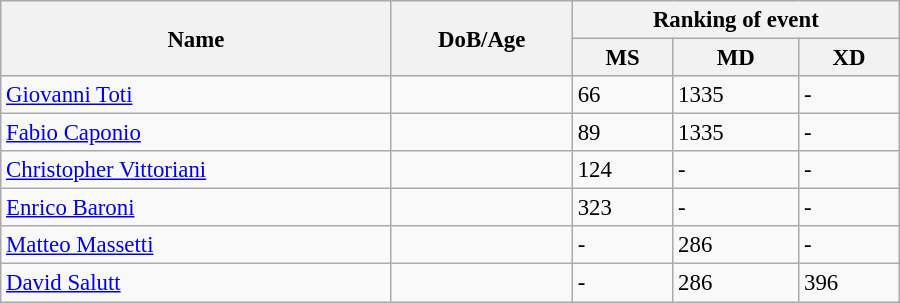<table class="wikitable" style="width:600px; font-size:95%;">
<tr>
<th rowspan="2" align="left">Name</th>
<th rowspan="2" align="left">DoB/Age</th>
<th colspan="3" align="center">Ranking of event</th>
</tr>
<tr>
<th align="center">MS</th>
<th>MD</th>
<th align="center">XD</th>
</tr>
<tr>
<td><a href='#'>Giovanni Toti</a></td>
<td></td>
<td>66</td>
<td>1335</td>
<td>-</td>
</tr>
<tr>
<td><a href='#'>Fabio Caponio</a></td>
<td></td>
<td>89</td>
<td>1335</td>
<td>-</td>
</tr>
<tr>
<td><a href='#'>Christopher Vittoriani</a></td>
<td></td>
<td>124</td>
<td>-</td>
<td>-</td>
</tr>
<tr>
<td><a href='#'>Enrico Baroni</a></td>
<td></td>
<td>323</td>
<td>-</td>
<td>-</td>
</tr>
<tr>
<td><a href='#'>Matteo Massetti</a></td>
<td></td>
<td>-</td>
<td>286</td>
<td>-</td>
</tr>
<tr>
<td><a href='#'>David Salutt</a></td>
<td></td>
<td>-</td>
<td>286</td>
<td>396</td>
</tr>
</table>
